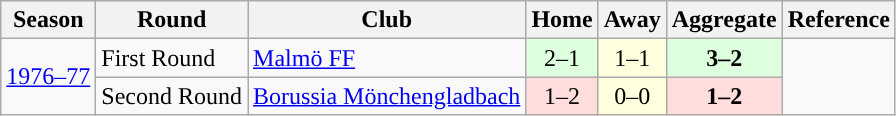<table class="wikitable">
<tr>
<th>Season</th>
<th>Round</th>
<th>Club</th>
<th>Home</th>
<th>Away</th>
<th>Aggregate</th>
<th>Reference</th>
</tr>
<tr>
<td rowspan=2><a href='#'>1976–77</a></td>
<td>First Round</td>
<td> <a href='#'>Malmö FF</a></td>
<td style="text-align:center; background:#dfd;">2–1</td>
<td style="text-align:center; background:#ffd;">1–1</td>
<td style="text-align:center; background:#dfd"><strong>3–2</strong></td>
<td rowspan=2 style="text-align:center;"></td>
</tr>
<tr>
<td>Second Round</td>
<td> <a href='#'>Borussia Mönchengladbach</a></td>
<td style="text-align:center; background:#fdd;">1–2</td>
<td style="text-align:center; background:#ffd;">0–0</td>
<td style="text-align:center; background:#fdd"><strong>1–2</strong></td>
</tr>
</table>
